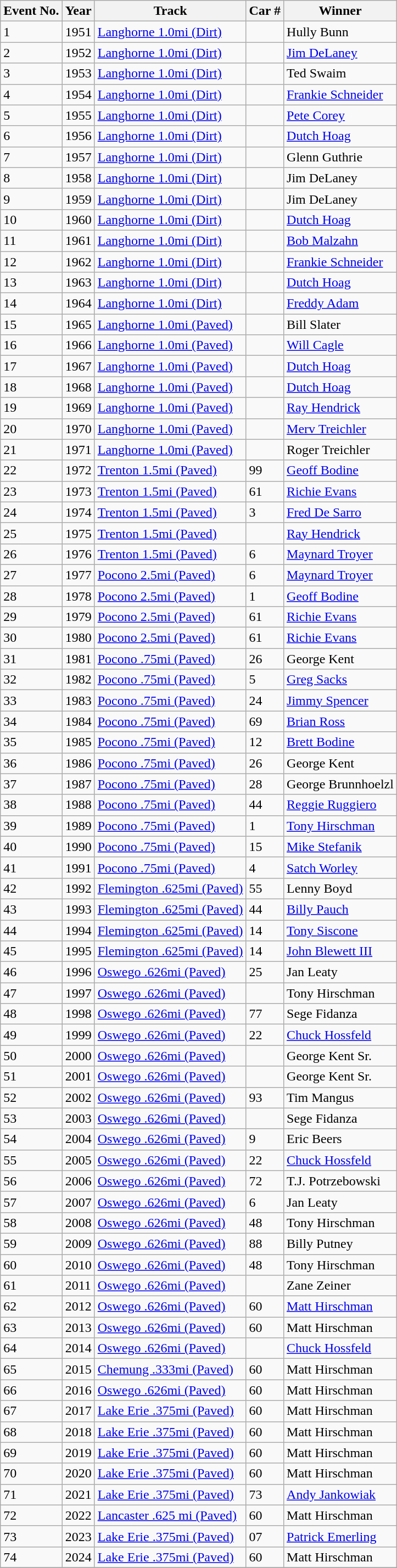<table class="wikitable mw-collapsible">
<tr>
<th>Event No.</th>
<th>Year</th>
<th>Track</th>
<th>Car #</th>
<th>Winner</th>
</tr>
<tr>
<td>1</td>
<td>1951</td>
<td><a href='#'>Langhorne 1.0mi (Dirt)</a></td>
<td></td>
<td>Hully Bunn</td>
</tr>
<tr>
<td>2</td>
<td>1952</td>
<td><a href='#'>Langhorne 1.0mi (Dirt)</a></td>
<td></td>
<td><a href='#'>Jim DeLaney</a></td>
</tr>
<tr>
<td>3</td>
<td>1953</td>
<td><a href='#'>Langhorne 1.0mi (Dirt)</a></td>
<td></td>
<td>Ted Swaim</td>
</tr>
<tr>
<td>4</td>
<td>1954</td>
<td><a href='#'>Langhorne 1.0mi (Dirt)</a></td>
<td></td>
<td><a href='#'>Frankie Schneider</a></td>
</tr>
<tr>
<td>5</td>
<td>1955</td>
<td><a href='#'>Langhorne 1.0mi (Dirt)</a></td>
<td></td>
<td><a href='#'>Pete Corey</a></td>
</tr>
<tr>
<td>6</td>
<td>1956</td>
<td><a href='#'>Langhorne 1.0mi (Dirt)</a></td>
<td></td>
<td><a href='#'>Dutch Hoag</a></td>
</tr>
<tr>
<td>7</td>
<td>1957</td>
<td><a href='#'>Langhorne 1.0mi (Dirt)</a></td>
<td></td>
<td>Glenn Guthrie</td>
</tr>
<tr>
<td>8</td>
<td>1958</td>
<td><a href='#'>Langhorne 1.0mi (Dirt)</a></td>
<td></td>
<td>Jim DeLaney</td>
</tr>
<tr>
<td>9</td>
<td>1959</td>
<td><a href='#'>Langhorne 1.0mi (Dirt)</a></td>
<td></td>
<td>Jim DeLaney</td>
</tr>
<tr>
<td>10</td>
<td>1960</td>
<td><a href='#'>Langhorne 1.0mi (Dirt)</a></td>
<td></td>
<td><a href='#'>Dutch Hoag</a></td>
</tr>
<tr>
<td>11</td>
<td>1961</td>
<td><a href='#'>Langhorne 1.0mi (Dirt)</a></td>
<td></td>
<td><a href='#'>Bob Malzahn</a></td>
</tr>
<tr>
<td>12</td>
<td>1962</td>
<td><a href='#'>Langhorne 1.0mi (Dirt)</a></td>
<td></td>
<td><a href='#'>Frankie Schneider</a></td>
</tr>
<tr>
<td>13</td>
<td>1963</td>
<td><a href='#'>Langhorne 1.0mi (Dirt)</a></td>
<td></td>
<td><a href='#'>Dutch Hoag</a></td>
</tr>
<tr>
<td>14</td>
<td>1964</td>
<td><a href='#'>Langhorne 1.0mi (Dirt)</a></td>
<td></td>
<td><a href='#'>Freddy Adam</a></td>
</tr>
<tr>
<td>15</td>
<td>1965</td>
<td><a href='#'>Langhorne 1.0mi (Paved)</a></td>
<td></td>
<td>Bill Slater</td>
</tr>
<tr>
<td>16</td>
<td>1966</td>
<td><a href='#'>Langhorne 1.0mi (Paved)</a></td>
<td></td>
<td><a href='#'>Will Cagle</a></td>
</tr>
<tr>
<td>17</td>
<td>1967</td>
<td><a href='#'>Langhorne 1.0mi (Paved)</a></td>
<td></td>
<td><a href='#'>Dutch Hoag</a></td>
</tr>
<tr>
<td>18</td>
<td>1968</td>
<td><a href='#'>Langhorne 1.0mi (Paved)</a></td>
<td></td>
<td><a href='#'>Dutch Hoag</a></td>
</tr>
<tr>
<td>19</td>
<td>1969</td>
<td><a href='#'>Langhorne 1.0mi (Paved)</a></td>
<td></td>
<td><a href='#'>Ray Hendrick</a></td>
</tr>
<tr>
<td>20</td>
<td>1970</td>
<td><a href='#'>Langhorne 1.0mi (Paved)</a></td>
<td></td>
<td><a href='#'>Merv Treichler</a></td>
</tr>
<tr>
<td>21</td>
<td>1971</td>
<td><a href='#'>Langhorne 1.0mi (Paved)</a></td>
<td></td>
<td>Roger Treichler</td>
</tr>
<tr>
<td>22</td>
<td>1972</td>
<td><a href='#'>Trenton 1.5mi (Paved)</a></td>
<td>99</td>
<td><a href='#'>Geoff Bodine</a></td>
</tr>
<tr>
<td>23</td>
<td>1973</td>
<td><a href='#'>Trenton 1.5mi (Paved)</a></td>
<td>61</td>
<td><a href='#'>Richie Evans</a></td>
</tr>
<tr>
<td>24</td>
<td>1974</td>
<td><a href='#'>Trenton 1.5mi (Paved)</a></td>
<td>3</td>
<td><a href='#'>Fred De Sarro</a></td>
</tr>
<tr>
<td>25</td>
<td>1975</td>
<td><a href='#'>Trenton 1.5mi (Paved)</a></td>
<td></td>
<td><a href='#'>Ray Hendrick</a></td>
</tr>
<tr>
<td>26</td>
<td>1976</td>
<td><a href='#'>Trenton 1.5mi (Paved)</a></td>
<td>6</td>
<td><a href='#'>Maynard Troyer</a></td>
</tr>
<tr>
<td>27</td>
<td>1977</td>
<td><a href='#'>Pocono 2.5mi (Paved)</a></td>
<td>6</td>
<td><a href='#'>Maynard Troyer</a></td>
</tr>
<tr>
<td>28</td>
<td>1978</td>
<td><a href='#'>Pocono 2.5mi (Paved)</a></td>
<td>1</td>
<td><a href='#'>Geoff Bodine</a></td>
</tr>
<tr>
<td>29</td>
<td>1979</td>
<td><a href='#'>Pocono 2.5mi (Paved)</a></td>
<td>61</td>
<td><a href='#'>Richie Evans</a></td>
</tr>
<tr>
<td>30</td>
<td>1980</td>
<td><a href='#'>Pocono 2.5mi (Paved)</a></td>
<td>61</td>
<td><a href='#'>Richie Evans</a></td>
</tr>
<tr>
<td>31</td>
<td>1981</td>
<td><a href='#'>Pocono .75mi (Paved)</a></td>
<td>26</td>
<td>George Kent</td>
</tr>
<tr>
<td>32</td>
<td>1982</td>
<td><a href='#'>Pocono .75mi (Paved)</a></td>
<td>5</td>
<td><a href='#'>Greg Sacks</a></td>
</tr>
<tr>
<td>33</td>
<td>1983</td>
<td><a href='#'>Pocono .75mi (Paved)</a></td>
<td>24</td>
<td><a href='#'>Jimmy Spencer</a></td>
</tr>
<tr>
<td>34</td>
<td>1984</td>
<td><a href='#'>Pocono .75mi (Paved)</a></td>
<td>69</td>
<td><a href='#'>Brian Ross</a></td>
</tr>
<tr>
<td>35</td>
<td>1985</td>
<td><a href='#'>Pocono .75mi (Paved)</a></td>
<td>12</td>
<td><a href='#'>Brett Bodine</a></td>
</tr>
<tr>
<td>36</td>
<td>1986</td>
<td><a href='#'>Pocono .75mi (Paved)</a></td>
<td>26</td>
<td>George Kent</td>
</tr>
<tr>
<td>37</td>
<td>1987</td>
<td><a href='#'>Pocono .75mi (Paved)</a></td>
<td>28</td>
<td>George Brunnhoelzl</td>
</tr>
<tr>
<td>38</td>
<td>1988</td>
<td><a href='#'>Pocono .75mi (Paved)</a></td>
<td>44</td>
<td><a href='#'>Reggie Ruggiero</a></td>
</tr>
<tr>
<td>39</td>
<td>1989</td>
<td><a href='#'>Pocono .75mi (Paved)</a></td>
<td>1</td>
<td><a href='#'>Tony Hirschman</a></td>
</tr>
<tr>
<td>40</td>
<td>1990</td>
<td><a href='#'>Pocono .75mi (Paved)</a></td>
<td>15</td>
<td><a href='#'>Mike Stefanik</a></td>
</tr>
<tr>
<td>41</td>
<td>1991</td>
<td><a href='#'>Pocono .75mi (Paved)</a></td>
<td>4</td>
<td><a href='#'>Satch Worley</a></td>
</tr>
<tr>
<td>42</td>
<td>1992</td>
<td><a href='#'>Flemington .625mi (Paved)</a></td>
<td>55</td>
<td>Lenny Boyd</td>
</tr>
<tr>
<td>43</td>
<td>1993</td>
<td><a href='#'>Flemington .625mi (Paved)</a></td>
<td>44</td>
<td><a href='#'>Billy Pauch</a></td>
</tr>
<tr>
<td>44</td>
<td>1994</td>
<td><a href='#'>Flemington .625mi (Paved)</a></td>
<td>14</td>
<td><a href='#'>Tony Siscone</a></td>
</tr>
<tr>
<td>45</td>
<td>1995</td>
<td><a href='#'>Flemington .625mi (Paved)</a></td>
<td>14</td>
<td><a href='#'>John Blewett III</a></td>
</tr>
<tr>
<td>46</td>
<td>1996</td>
<td><a href='#'>Oswego .626mi (Paved)</a></td>
<td>25</td>
<td>Jan Leaty</td>
</tr>
<tr>
<td>47</td>
<td>1997</td>
<td><a href='#'>Oswego .626mi (Paved)</a></td>
<td></td>
<td>Tony Hirschman</td>
</tr>
<tr>
<td>48</td>
<td>1998</td>
<td><a href='#'>Oswego .626mi (Paved)</a></td>
<td>77</td>
<td>Sege Fidanza</td>
</tr>
<tr>
<td>49</td>
<td>1999</td>
<td><a href='#'>Oswego .626mi (Paved)</a></td>
<td>22</td>
<td><a href='#'>Chuck Hossfeld</a></td>
</tr>
<tr>
<td>50</td>
<td>2000</td>
<td><a href='#'>Oswego .626mi (Paved)</a></td>
<td></td>
<td>George Kent Sr.</td>
</tr>
<tr>
<td>51</td>
<td>2001</td>
<td><a href='#'>Oswego .626mi (Paved)</a></td>
<td></td>
<td>George Kent Sr.</td>
</tr>
<tr>
<td>52</td>
<td>2002</td>
<td><a href='#'>Oswego .626mi (Paved)</a></td>
<td>93</td>
<td>Tim Mangus</td>
</tr>
<tr>
<td>53</td>
<td>2003</td>
<td><a href='#'>Oswego .626mi (Paved)</a></td>
<td></td>
<td>Sege Fidanza</td>
</tr>
<tr>
<td>54</td>
<td>2004</td>
<td><a href='#'>Oswego .626mi (Paved)</a></td>
<td>9</td>
<td>Eric Beers</td>
</tr>
<tr>
<td>55</td>
<td>2005</td>
<td><a href='#'>Oswego .626mi (Paved)</a></td>
<td>22</td>
<td><a href='#'>Chuck Hossfeld</a></td>
</tr>
<tr>
<td>56</td>
<td>2006</td>
<td><a href='#'>Oswego .626mi (Paved)</a></td>
<td>72</td>
<td>T.J. Potrzebowski</td>
</tr>
<tr>
<td>57</td>
<td>2007</td>
<td><a href='#'>Oswego .626mi (Paved)</a></td>
<td>6</td>
<td>Jan Leaty</td>
</tr>
<tr>
<td>58</td>
<td>2008</td>
<td><a href='#'>Oswego .626mi (Paved)</a></td>
<td>48</td>
<td>Tony Hirschman</td>
</tr>
<tr>
<td>59</td>
<td>2009</td>
<td><a href='#'>Oswego .626mi (Paved)</a></td>
<td>88</td>
<td>Billy Putney</td>
</tr>
<tr>
<td>60</td>
<td>2010</td>
<td><a href='#'>Oswego .626mi (Paved)</a></td>
<td>48</td>
<td>Tony Hirschman</td>
</tr>
<tr>
<td>61</td>
<td>2011</td>
<td><a href='#'>Oswego .626mi (Paved)</a></td>
<td></td>
<td>Zane Zeiner</td>
</tr>
<tr>
<td>62</td>
<td>2012</td>
<td><a href='#'>Oswego .626mi (Paved)</a></td>
<td>60</td>
<td><a href='#'>Matt Hirschman</a></td>
</tr>
<tr>
<td>63</td>
<td>2013</td>
<td><a href='#'>Oswego .626mi (Paved)</a></td>
<td>60</td>
<td>Matt Hirschman</td>
</tr>
<tr>
<td>64</td>
<td>2014</td>
<td><a href='#'>Oswego .626mi (Paved)</a></td>
<td></td>
<td><a href='#'>Chuck Hossfeld</a></td>
</tr>
<tr>
<td>65</td>
<td>2015</td>
<td><a href='#'>Chemung .333mi (Paved)</a></td>
<td>60</td>
<td>Matt Hirschman</td>
</tr>
<tr>
<td>66</td>
<td>2016</td>
<td><a href='#'>Oswego .626mi (Paved)</a></td>
<td>60</td>
<td>Matt Hirschman</td>
</tr>
<tr>
<td>67</td>
<td>2017</td>
<td><a href='#'>Lake Erie .375mi (Paved)</a></td>
<td>60</td>
<td>Matt Hirschman</td>
</tr>
<tr>
<td>68</td>
<td>2018</td>
<td><a href='#'>Lake Erie .375mi (Paved)</a></td>
<td>60</td>
<td>Matt Hirschman</td>
</tr>
<tr>
<td>69</td>
<td>2019</td>
<td><a href='#'>Lake Erie .375mi (Paved)</a></td>
<td>60</td>
<td>Matt Hirschman</td>
</tr>
<tr>
<td>70</td>
<td>2020</td>
<td><a href='#'>Lake Erie .375mi (Paved)</a></td>
<td>60</td>
<td>Matt Hirschman</td>
</tr>
<tr>
<td>71</td>
<td>2021</td>
<td><a href='#'>Lake Erie .375mi (Paved)</a></td>
<td>73</td>
<td><a href='#'>Andy Jankowiak</a></td>
</tr>
<tr>
<td>72</td>
<td>2022</td>
<td><a href='#'>Lancaster .625 mi (Paved)</a></td>
<td>60</td>
<td>Matt Hirschman</td>
</tr>
<tr>
<td>73 </td>
<td>2023</td>
<td><a href='#'>Lake Erie .375mi (Paved)</a></td>
<td>07</td>
<td><a href='#'>Patrick Emerling</a></td>
</tr>
<tr>
<td>74</td>
<td>2024</td>
<td><a href='#'>Lake Erie .375mi (Paved)</a></td>
<td>60</td>
<td>Matt Hirschman</td>
</tr>
<tr>
</tr>
</table>
